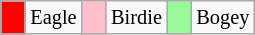<table class="wikitable" span = 50 style="font-size:85%">
<tr>
<td style="background: Red;" width=10></td>
<td>Eagle</td>
<td style="background: Pink;" width=10></td>
<td>Birdie</td>
<td style="background: PaleGreen;" width=10></td>
<td>Bogey</td>
</tr>
</table>
